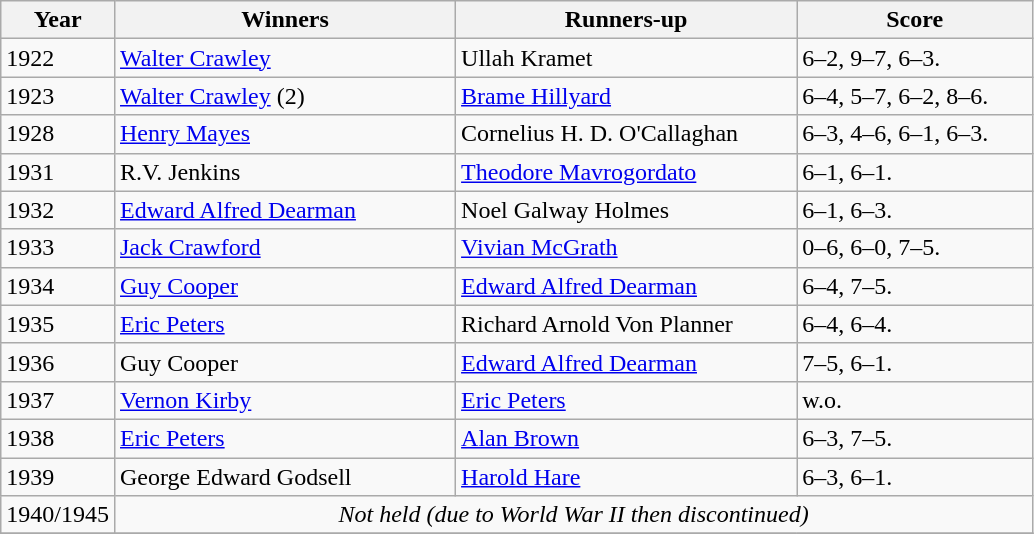<table class="wikitable sortable">
<tr>
<th style="width:60px;">Year</th>
<th style="width:220px;">Winners</th>
<th style="width:220px;">Runners-up</th>
<th style="width:150px;">Score</th>
</tr>
<tr>
<td>1922</td>
<td> <a href='#'>Walter Crawley</a></td>
<td>  Ullah Kramet</td>
<td>6–2, 9–7, 6–3.</td>
</tr>
<tr>
<td>1923</td>
<td> <a href='#'>Walter Crawley</a> (2)</td>
<td> <a href='#'>Brame Hillyard</a></td>
<td>6–4, 5–7, 6–2, 8–6.</td>
</tr>
<tr>
<td>1928</td>
<td> <a href='#'>Henry Mayes</a></td>
<td> Cornelius H. D. O'Callaghan</td>
<td>6–3, 4–6, 6–1, 6–3.</td>
</tr>
<tr>
<td>1931</td>
<td> R.V. Jenkins</td>
<td> <a href='#'>Theodore Mavrogordato</a></td>
<td>6–1, 6–1.</td>
</tr>
<tr>
<td>1932</td>
<td> <a href='#'>Edward Alfred Dearman</a></td>
<td> Noel Galway Holmes</td>
<td>6–1, 6–3.</td>
</tr>
<tr>
<td>1933</td>
<td> <a href='#'>Jack Crawford</a></td>
<td> <a href='#'>Vivian McGrath</a></td>
<td>0–6, 6–0, 7–5.</td>
</tr>
<tr>
<td>1934</td>
<td> <a href='#'>Guy Cooper</a></td>
<td> <a href='#'>Edward Alfred Dearman</a></td>
<td>6–4, 7–5.</td>
</tr>
<tr>
<td>1935</td>
<td> <a href='#'>Eric Peters</a></td>
<td> Richard Arnold Von Planner</td>
<td>6–4, 6–4.</td>
</tr>
<tr>
<td>1936</td>
<td>  Guy Cooper</td>
<td> <a href='#'>Edward Alfred Dearman</a></td>
<td>7–5, 6–1.</td>
</tr>
<tr>
<td>1937</td>
<td> <a href='#'>Vernon Kirby</a></td>
<td> <a href='#'>Eric Peters</a></td>
<td>w.o.</td>
</tr>
<tr>
<td>1938</td>
<td> <a href='#'>Eric Peters</a></td>
<td> <a href='#'>Alan Brown</a></td>
<td>6–3, 7–5.</td>
</tr>
<tr>
<td>1939</td>
<td> George Edward Godsell</td>
<td> <a href='#'>Harold Hare</a></td>
<td>6–3, 6–1.</td>
</tr>
<tr>
<td>1940/1945</td>
<td colspan=4 align=center><em>Not held (due to World War II then discontinued)</em></td>
</tr>
<tr>
</tr>
</table>
